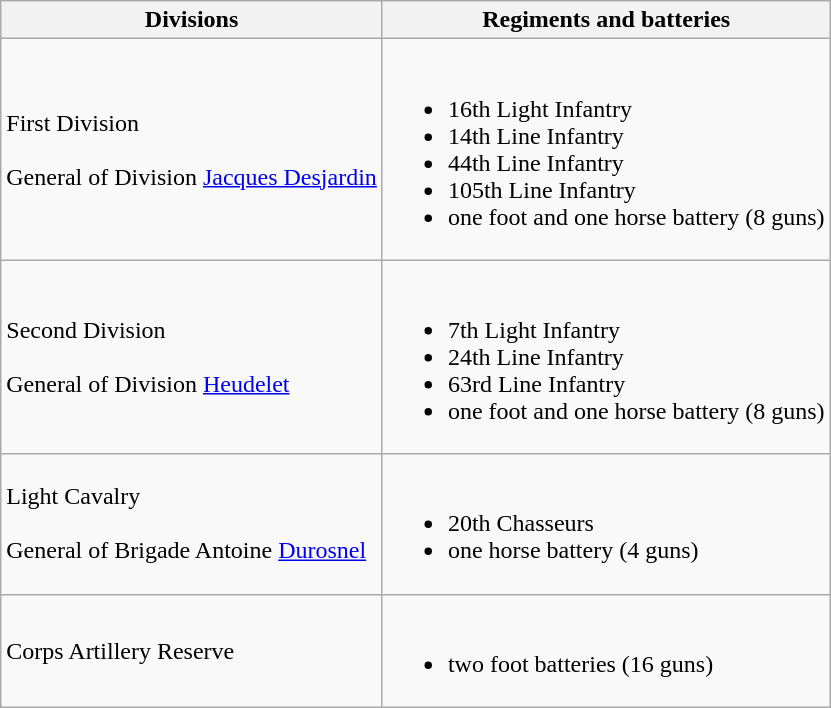<table class="wikitable">
<tr>
<th><strong>Divisions</strong></th>
<th><strong>Regiments and batteries</strong></th>
</tr>
<tr>
<td>First Division<br><br>
General of Division <a href='#'>Jacques Desjardin</a></td>
<td><br><ul><li>16th Light Infantry</li><li>14th Line Infantry</li><li>44th Line Infantry</li><li>105th Line Infantry</li><li>one foot and one horse battery (8 guns)</li></ul></td>
</tr>
<tr>
<td>Second Division<br><br>
General of Division <a href='#'>Heudelet</a></td>
<td><br><ul><li>7th Light Infantry</li><li>24th Line Infantry</li><li>63rd Line Infantry</li><li>one foot and one horse battery (8 guns)</li></ul></td>
</tr>
<tr>
<td>Light Cavalry<br><br>
General of Brigade Antoine <a href='#'>Durosnel</a></td>
<td><br><ul><li>20th Chasseurs</li><li>one horse battery (4 guns)</li></ul></td>
</tr>
<tr>
<td>Corps Artillery Reserve</td>
<td><br><ul><li>two foot batteries (16 guns)</li></ul></td>
</tr>
</table>
